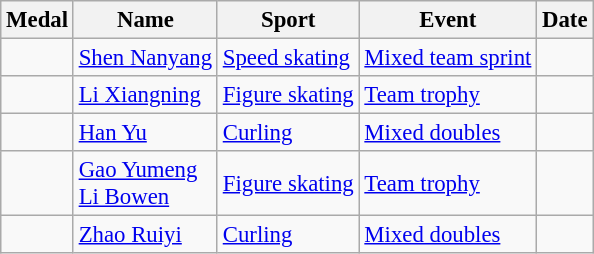<table class="wikitable sortable" style="font-size: 95%">
<tr>
<th>Medal</th>
<th>Name</th>
<th>Sport</th>
<th>Event</th>
<th>Date</th>
</tr>
<tr>
<td></td>
<td><a href='#'>Shen Nanyang</a></td>
<td><a href='#'>Speed skating</a></td>
<td><a href='#'>Mixed team sprint</a></td>
<td></td>
</tr>
<tr>
<td></td>
<td><a href='#'>Li Xiangning</a></td>
<td><a href='#'>Figure skating</a></td>
<td><a href='#'>Team trophy</a></td>
<td></td>
</tr>
<tr>
<td></td>
<td><a href='#'>Han Yu</a></td>
<td><a href='#'>Curling</a></td>
<td><a href='#'>Mixed doubles</a></td>
<td></td>
</tr>
<tr>
<td></td>
<td><a href='#'>Gao Yumeng</a><br><a href='#'>Li Bowen</a></td>
<td><a href='#'>Figure skating</a></td>
<td><a href='#'>Team trophy</a></td>
<td></td>
</tr>
<tr>
<td></td>
<td><a href='#'>Zhao Ruiyi</a></td>
<td><a href='#'>Curling</a></td>
<td><a href='#'>Mixed doubles</a></td>
<td></td>
</tr>
</table>
